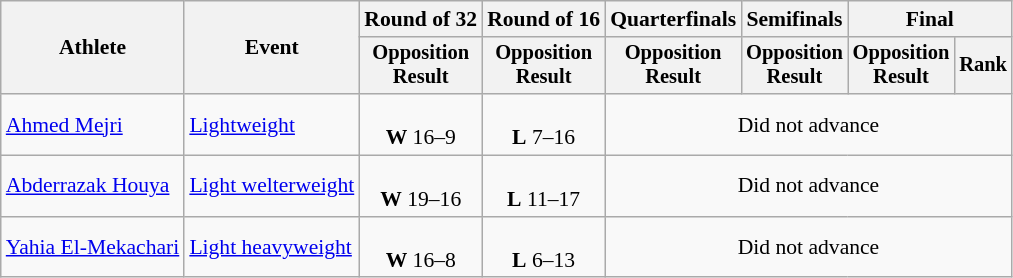<table class="wikitable" style="font-size:90%">
<tr>
<th rowspan="2">Athlete</th>
<th rowspan="2">Event</th>
<th>Round of 32</th>
<th>Round of 16</th>
<th>Quarterfinals</th>
<th>Semifinals</th>
<th colspan=2>Final</th>
</tr>
<tr style="font-size:95%">
<th>Opposition<br>Result</th>
<th>Opposition<br>Result</th>
<th>Opposition<br>Result</th>
<th>Opposition<br>Result</th>
<th>Opposition<br>Result</th>
<th>Rank</th>
</tr>
<tr align=center>
<td align=left><a href='#'>Ahmed Mejri</a></td>
<td align=left><a href='#'>Lightweight</a></td>
<td><br><strong>W</strong> 16–9</td>
<td><br><strong>L</strong> 7–16</td>
<td colspan=4>Did not advance</td>
</tr>
<tr align=center>
<td align=left><a href='#'>Abderrazak Houya</a></td>
<td align=left><a href='#'>Light welterweight</a></td>
<td><br><strong>W</strong> 19–16</td>
<td><br><strong>L</strong> 11–17</td>
<td colspan=4>Did not advance</td>
</tr>
<tr align=center>
<td align=left><a href='#'>Yahia El-Mekachari</a></td>
<td align=left><a href='#'>Light heavyweight</a></td>
<td><br><strong>W</strong> 16–8</td>
<td><br><strong>L</strong> 6–13</td>
<td colspan=4>Did not advance</td>
</tr>
</table>
